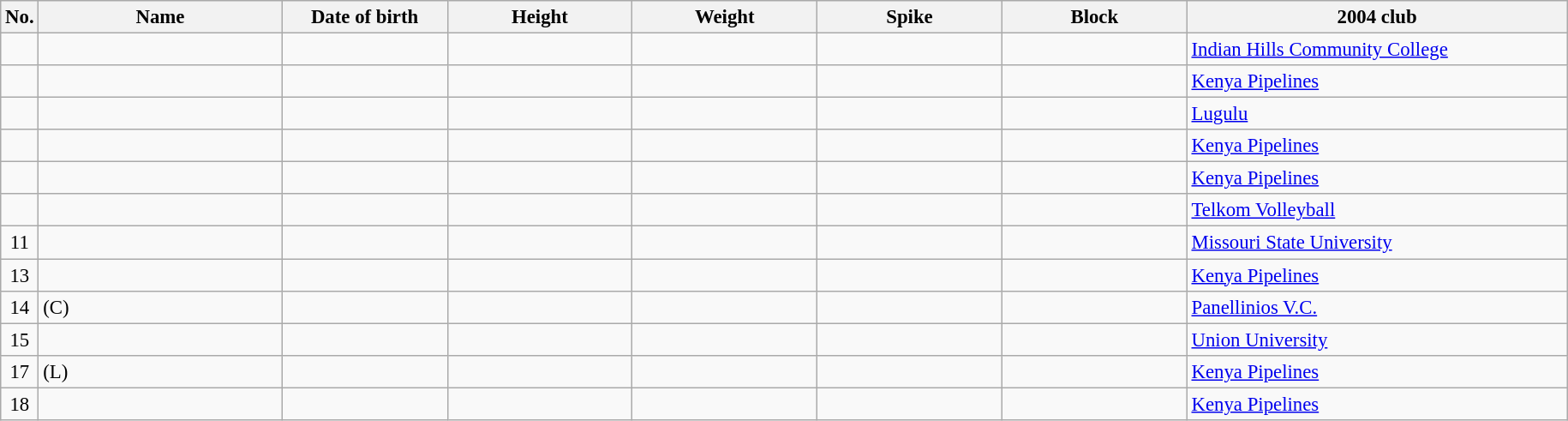<table class="wikitable sortable" style="font-size:95%; text-align:center;">
<tr>
<th>No.</th>
<th style="width:12em">Name</th>
<th style="width:8em">Date of birth</th>
<th style="width:9em">Height</th>
<th style="width:9em">Weight</th>
<th style="width:9em">Spike</th>
<th style="width:9em">Block</th>
<th style="width:19em">2004 club</th>
</tr>
<tr>
<td></td>
<td style="text-align:left;"></td>
<td style="text-align:right;"></td>
<td></td>
<td></td>
<td></td>
<td></td>
<td style="text-align:left;"> <a href='#'>Indian Hills Community College</a></td>
</tr>
<tr>
<td></td>
<td style="text-align:left;"></td>
<td style="text-align:right;"></td>
<td></td>
<td></td>
<td></td>
<td></td>
<td style="text-align:left;"> <a href='#'>Kenya Pipelines</a></td>
</tr>
<tr>
<td></td>
<td style="text-align:left;"></td>
<td style="text-align:right;"></td>
<td></td>
<td></td>
<td></td>
<td></td>
<td style="text-align:left;"> <a href='#'>Lugulu</a></td>
</tr>
<tr>
<td></td>
<td style="text-align:left;"></td>
<td style="text-align:right;"></td>
<td></td>
<td></td>
<td></td>
<td></td>
<td style="text-align:left;"> <a href='#'>Kenya Pipelines</a></td>
</tr>
<tr>
<td></td>
<td style="text-align:left;"></td>
<td style="text-align:right;"></td>
<td></td>
<td></td>
<td></td>
<td></td>
<td style="text-align:left;"> <a href='#'>Kenya Pipelines</a></td>
</tr>
<tr>
<td></td>
<td style="text-align:left;"></td>
<td style="text-align:right;"></td>
<td></td>
<td></td>
<td></td>
<td></td>
<td style="text-align:left;"> <a href='#'>Telkom Volleyball</a></td>
</tr>
<tr>
<td>11</td>
<td style="text-align:left;"></td>
<td style="text-align:right;"></td>
<td></td>
<td></td>
<td></td>
<td></td>
<td style="text-align:left;"> <a href='#'>Missouri State University</a></td>
</tr>
<tr>
<td>13</td>
<td style="text-align:left;"></td>
<td style="text-align:right;"></td>
<td></td>
<td></td>
<td></td>
<td></td>
<td style="text-align:left;"> <a href='#'>Kenya Pipelines</a></td>
</tr>
<tr>
<td>14</td>
<td style="text-align:left;"> (C)</td>
<td style="text-align:right;"></td>
<td></td>
<td></td>
<td></td>
<td></td>
<td style="text-align:left;"> <a href='#'>Panellinios V.C.</a></td>
</tr>
<tr>
<td>15</td>
<td style="text-align:left;"></td>
<td style="text-align:right;"></td>
<td></td>
<td></td>
<td></td>
<td></td>
<td style="text-align:left;"> <a href='#'>Union University</a></td>
</tr>
<tr>
<td>17</td>
<td style="text-align:left;"> (L)</td>
<td style="text-align:right;"></td>
<td></td>
<td></td>
<td></td>
<td></td>
<td style="text-align:left;"> <a href='#'>Kenya Pipelines</a></td>
</tr>
<tr>
<td>18</td>
<td style="text-align:left;"></td>
<td style="text-align:right;"></td>
<td></td>
<td></td>
<td></td>
<td></td>
<td style="text-align:left;"> <a href='#'>Kenya Pipelines</a></td>
</tr>
</table>
